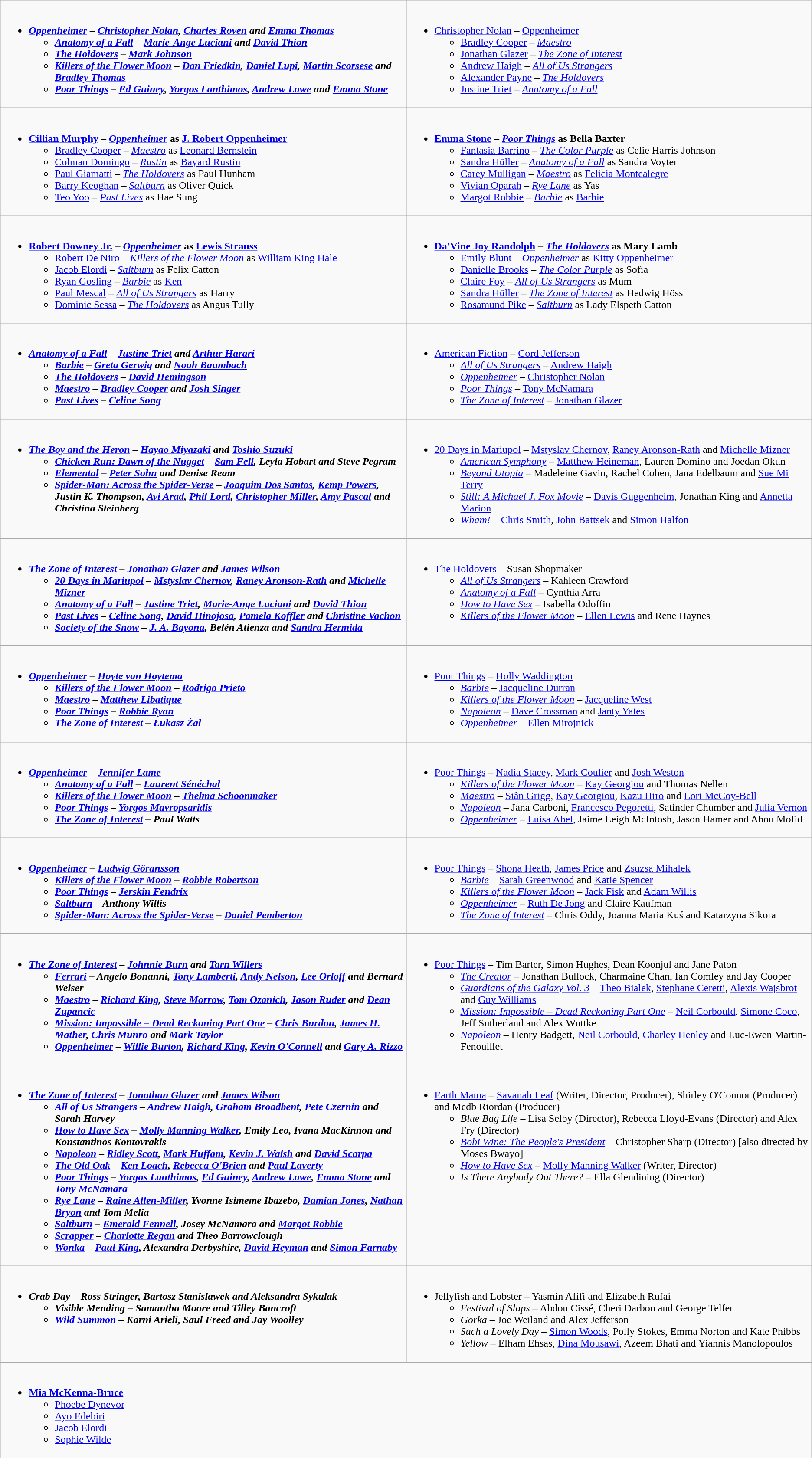<table class="wikitable">
<tr>
<td valign="top" width="50%"><br><ul><li><strong><em><a href='#'>Oppenheimer</a><em> – <a href='#'>Christopher Nolan</a>, <a href='#'>Charles Roven</a> and <a href='#'>Emma Thomas</a><strong><ul><li></em><a href='#'>Anatomy of a Fall</a><em> – <a href='#'>Marie-Ange Luciani</a> and <a href='#'>David Thion</a></li><li></em><a href='#'>The Holdovers</a><em> – <a href='#'>Mark Johnson</a></li><li></em><a href='#'>Killers of the Flower Moon</a><em> – <a href='#'>Dan Friedkin</a>, <a href='#'>Daniel Lupi</a>, <a href='#'>Martin Scorsese</a> and <a href='#'>Bradley Thomas</a></li><li></em><a href='#'>Poor Things</a><em> – <a href='#'>Ed Guiney</a>, <a href='#'>Yorgos Lanthimos</a>, <a href='#'>Andrew Lowe</a> and <a href='#'>Emma Stone</a></li></ul></li></ul></td>
<td valign="top" width="50%"><br><ul><li></strong><a href='#'>Christopher Nolan</a> – </em><a href='#'>Oppenheimer</a></em></strong><ul><li><a href='#'>Bradley Cooper</a> – <em><a href='#'>Maestro</a></em></li><li><a href='#'>Jonathan Glazer</a> – <em><a href='#'>The Zone of Interest</a></em></li><li><a href='#'>Andrew Haigh</a> – <em><a href='#'>All of Us Strangers</a></em></li><li><a href='#'>Alexander Payne</a> – <em><a href='#'>The Holdovers</a></em></li><li><a href='#'>Justine Triet</a> – <em><a href='#'>Anatomy of a Fall</a></em></li></ul></li></ul></td>
</tr>
<tr>
<td valign="top" width="50%"><br><ul><li><strong><a href='#'>Cillian Murphy</a> – <em><a href='#'>Oppenheimer</a></em> as <a href='#'>J. Robert Oppenheimer</a></strong><ul><li><a href='#'>Bradley Cooper</a> – <em><a href='#'>Maestro</a></em> as <a href='#'>Leonard Bernstein</a></li><li><a href='#'>Colman Domingo</a> – <em><a href='#'>Rustin</a></em> as <a href='#'>Bayard Rustin</a></li><li><a href='#'>Paul Giamatti</a> – <em><a href='#'>The Holdovers</a></em> as Paul Hunham</li><li><a href='#'>Barry Keoghan</a> – <em><a href='#'>Saltburn</a></em> as Oliver Quick</li><li><a href='#'>Teo Yoo</a> – <em><a href='#'>Past Lives</a></em> as Hae Sung</li></ul></li></ul></td>
<td valign="top" width="50%"><br><ul><li><strong><a href='#'>Emma Stone</a> – <em><a href='#'>Poor Things</a></em> as Bella Baxter</strong><ul><li><a href='#'>Fantasia Barrino</a> – <em><a href='#'>The Color Purple</a></em> as Celie Harris-Johnson</li><li><a href='#'>Sandra Hüller</a> – <em><a href='#'>Anatomy of a Fall</a></em> as Sandra Voyter</li><li><a href='#'>Carey Mulligan</a> – <em><a href='#'>Maestro</a></em> as <a href='#'>Felicia Montealegre</a></li><li><a href='#'>Vivian Oparah</a> – <em><a href='#'>Rye Lane</a></em> as Yas</li><li><a href='#'>Margot Robbie</a> – <em><a href='#'>Barbie</a></em> as <a href='#'>Barbie</a></li></ul></li></ul></td>
</tr>
<tr>
<td valign="top" width="50%"><br><ul><li><strong><a href='#'>Robert Downey Jr.</a> – <em><a href='#'>Oppenheimer</a></em> as <a href='#'>Lewis Strauss</a></strong><ul><li><a href='#'>Robert De Niro</a> – <em><a href='#'>Killers of the Flower Moon</a></em> as <a href='#'>William King Hale</a></li><li><a href='#'>Jacob Elordi</a> – <em><a href='#'>Saltburn</a></em> as Felix Catton</li><li><a href='#'>Ryan Gosling</a> – <em><a href='#'>Barbie</a></em> as <a href='#'>Ken</a></li><li><a href='#'>Paul Mescal</a> – <em><a href='#'>All of Us Strangers</a></em> as Harry</li><li><a href='#'>Dominic Sessa</a> – <em><a href='#'>The Holdovers</a></em> as Angus Tully</li></ul></li></ul></td>
<td valign="top" width="50%"><br><ul><li><strong><a href='#'>Da'Vine Joy Randolph</a> – <em><a href='#'>The Holdovers</a></em> as Mary Lamb</strong><ul><li><a href='#'>Emily Blunt</a> – <em><a href='#'>Oppenheimer</a></em> as <a href='#'>Kitty Oppenheimer</a></li><li><a href='#'>Danielle Brooks</a> – <em><a href='#'>The Color Purple</a></em> as Sofia</li><li><a href='#'>Claire Foy</a> – <em><a href='#'>All of Us Strangers</a></em> as Mum</li><li><a href='#'>Sandra Hüller</a> – <em><a href='#'>The Zone of Interest</a></em> as Hedwig Höss</li><li><a href='#'>Rosamund Pike</a> – <em><a href='#'>Saltburn</a></em> as Lady Elspeth Catton</li></ul></li></ul></td>
</tr>
<tr>
<td valign="top" width="50%"><br><ul><li><strong><em><a href='#'>Anatomy of a Fall</a><em> – <a href='#'>Justine Triet</a> and <a href='#'>Arthur Harari</a><strong><ul><li></em><a href='#'>Barbie</a><em> – <a href='#'>Greta Gerwig</a> and <a href='#'>Noah Baumbach</a></li><li></em><a href='#'>The Holdovers</a><em> – <a href='#'>David Hemingson</a></li><li></em><a href='#'>Maestro</a><em> – <a href='#'>Bradley Cooper</a> and <a href='#'>Josh Singer</a></li><li></em><a href='#'>Past Lives</a><em> – <a href='#'>Celine Song</a></li></ul></li></ul></td>
<td valign="top" width="50%"><br><ul><li></em></strong><a href='#'>American Fiction</a></em> – <a href='#'>Cord Jefferson</a></strong><ul><li><em><a href='#'>All of Us Strangers</a></em> – <a href='#'>Andrew Haigh</a></li><li><em><a href='#'>Oppenheimer</a></em> – <a href='#'>Christopher Nolan</a></li><li><em><a href='#'>Poor Things</a></em> – <a href='#'>Tony McNamara</a></li><li><em><a href='#'>The Zone of Interest</a></em> – <a href='#'>Jonathan Glazer</a></li></ul></li></ul></td>
</tr>
<tr>
<td valign="top" width="50%"><br><ul><li><strong><em><a href='#'>The Boy and the Heron</a><em> – <a href='#'>Hayao Miyazaki</a> and <a href='#'>Toshio Suzuki</a><strong><ul><li></em><a href='#'>Chicken Run: Dawn of the Nugget</a><em> – <a href='#'>Sam Fell</a>, Leyla Hobart and Steve Pegram</li><li></em><a href='#'>Elemental</a><em> – <a href='#'>Peter Sohn</a> and Denise Ream</li><li></em><a href='#'>Spider-Man: Across the Spider-Verse</a><em> – <a href='#'>Joaquim Dos Santos</a>, <a href='#'>Kemp Powers</a>, Justin K. Thompson, <a href='#'>Avi Arad</a>, <a href='#'>Phil Lord</a>, <a href='#'>Christopher Miller</a>, <a href='#'>Amy Pascal</a> and Christina Steinberg</li></ul></li></ul></td>
<td valign="top" width="50%"><br><ul><li></em></strong><a href='#'>20 Days in Mariupol</a></em> – <a href='#'>Mstyslav Chernov</a>, <a href='#'>Raney Aronson-Rath</a> and <a href='#'>Michelle Mizner</a></strong><ul><li><em><a href='#'>American Symphony</a></em> – <a href='#'>Matthew Heineman</a>, Lauren Domino and Joedan Okun</li><li><em><a href='#'>Beyond Utopia</a></em> – Madeleine Gavin, Rachel Cohen, Jana Edelbaum and <a href='#'>Sue Mi Terry</a></li><li><em><a href='#'>Still: A Michael J. Fox Movie</a></em> – <a href='#'>Davis Guggenheim</a>, Jonathan King and <a href='#'>Annetta Marion</a></li><li><em><a href='#'>Wham!</a></em> – <a href='#'>Chris Smith</a>, <a href='#'>John Battsek</a> and <a href='#'>Simon Halfon</a></li></ul></li></ul></td>
</tr>
<tr>
<td valign="top" width="50%"><br><ul><li><strong><em><a href='#'>The Zone of Interest</a><em> – <a href='#'>Jonathan Glazer</a> and <a href='#'>James Wilson</a><strong><ul><li></em><a href='#'>20 Days in Mariupol</a><em> – <a href='#'>Mstyslav Chernov</a>, <a href='#'>Raney Aronson-Rath</a> and <a href='#'>Michelle Mizner</a></li><li></em><a href='#'>Anatomy of a Fall</a><em> – <a href='#'>Justine Triet</a>, <a href='#'>Marie-Ange Luciani</a> and <a href='#'>David Thion</a></li><li></em><a href='#'>Past Lives</a><em> – <a href='#'>Celine Song</a>, <a href='#'>David Hinojosa</a>, <a href='#'>Pamela Koffler</a> and <a href='#'>Christine Vachon</a></li><li></em><a href='#'>Society of the Snow</a><em> – <a href='#'>J. A. Bayona</a>, Belén Atienza and <a href='#'>Sandra Hermida</a></li></ul></li></ul></td>
<td valign="top" width="50%"><br><ul><li></em></strong><a href='#'>The Holdovers</a></em> – Susan Shopmaker</strong><ul><li><em><a href='#'>All of Us Strangers</a></em> – Kahleen Crawford</li><li><em><a href='#'>Anatomy of a Fall</a></em> – Cynthia Arra</li><li><em><a href='#'>How to Have Sex</a></em> – Isabella Odoffin</li><li><em><a href='#'>Killers of the Flower Moon</a></em> – <a href='#'>Ellen Lewis</a> and Rene Haynes</li></ul></li></ul></td>
</tr>
<tr>
<td valign="top" width="50%"><br><ul><li><strong><em><a href='#'>Oppenheimer</a><em> – <a href='#'>Hoyte van Hoytema</a><strong><ul><li></em><a href='#'>Killers of the Flower Moon</a><em> – <a href='#'>Rodrigo Prieto</a></li><li></em><a href='#'>Maestro</a><em> – <a href='#'>Matthew Libatique</a></li><li></em><a href='#'>Poor Things</a><em> – <a href='#'>Robbie Ryan</a></li><li></em><a href='#'>The Zone of Interest</a><em> – <a href='#'>Łukasz Żal</a></li></ul></li></ul></td>
<td valign="top" width="50%"><br><ul><li></em></strong><a href='#'>Poor Things</a></em> – <a href='#'>Holly Waddington</a></strong><ul><li><em><a href='#'>Barbie</a></em> – <a href='#'>Jacqueline Durran</a></li><li><em><a href='#'>Killers of the Flower Moon</a></em> – <a href='#'>Jacqueline West</a></li><li><em><a href='#'>Napoleon</a></em> – <a href='#'>Dave Crossman</a> and <a href='#'>Janty Yates</a></li><li><em><a href='#'>Oppenheimer</a></em> – <a href='#'>Ellen Mirojnick</a></li></ul></li></ul></td>
</tr>
<tr>
<td valign="top" width="50%"><br><ul><li><strong><em><a href='#'>Oppenheimer</a><em> – <a href='#'>Jennifer Lame</a><strong><ul><li></em><a href='#'>Anatomy of a Fall</a><em> – <a href='#'>Laurent Sénéchal</a></li><li></em><a href='#'>Killers of the Flower Moon</a><em> – <a href='#'>Thelma Schoonmaker</a></li><li></em><a href='#'>Poor Things</a><em> – <a href='#'>Yorgos Mavropsaridis</a></li><li></em><a href='#'>The Zone of Interest</a><em> – Paul Watts</li></ul></li></ul></td>
<td valign="top" width="50%"><br><ul><li></em></strong><a href='#'>Poor Things</a></em> – <a href='#'>Nadia Stacey</a>, <a href='#'>Mark Coulier</a> and <a href='#'>Josh Weston</a></strong><ul><li><em><a href='#'>Killers of the Flower Moon</a></em> – <a href='#'>Kay Georgiou</a> and Thomas Nellen</li><li><em><a href='#'>Maestro</a></em> – <a href='#'>Siân Grigg</a>, <a href='#'>Kay Georgiou</a>, <a href='#'>Kazu Hiro</a> and <a href='#'>Lori McCoy-Bell</a></li><li><em><a href='#'>Napoleon</a></em> – Jana Carboni, <a href='#'>Francesco Pegoretti</a>, Satinder Chumber and <a href='#'>Julia Vernon</a></li><li><em><a href='#'>Oppenheimer</a></em> – <a href='#'>Luisa Abel</a>, Jaime Leigh McIntosh, Jason Hamer and Ahou Mofid</li></ul></li></ul></td>
</tr>
<tr>
<td valign="top" width="50%"><br><ul><li><strong><em><a href='#'>Oppenheimer</a><em> – <a href='#'>Ludwig Göransson</a><strong><ul><li></em><a href='#'>Killers of the Flower Moon</a><em> – <a href='#'>Robbie Robertson</a> </li><li></em><a href='#'>Poor Things</a><em> – <a href='#'>Jerskin Fendrix</a></li><li></em><a href='#'>Saltburn</a><em> – Anthony Willis</li><li></em><a href='#'>Spider-Man: Across the Spider-Verse</a><em> – <a href='#'>Daniel Pemberton</a></li></ul></li></ul></td>
<td valign="top" width="50%"><br><ul><li></em></strong><a href='#'>Poor Things</a></em> – <a href='#'>Shona Heath</a>, <a href='#'>James Price</a> and <a href='#'>Zsuzsa Mihalek</a></strong><ul><li><em><a href='#'>Barbie</a></em> – <a href='#'>Sarah Greenwood</a> and <a href='#'>Katie Spencer</a></li><li><em><a href='#'>Killers of the Flower Moon</a></em> – <a href='#'>Jack Fisk</a> and <a href='#'>Adam Willis</a></li><li><em><a href='#'>Oppenheimer</a></em> – <a href='#'>Ruth De Jong</a> and Claire Kaufman</li><li><em><a href='#'>The Zone of Interest</a></em> – Chris Oddy, Joanna Maria Kuś and Katarzyna Sikora</li></ul></li></ul></td>
</tr>
<tr>
<td valign="top" width="50%"><br><ul><li><strong><em><a href='#'>The Zone of Interest</a><em> – <a href='#'>Johnnie Burn</a> and <a href='#'>Tarn Willers</a><strong><ul><li></em><a href='#'>Ferrari</a><em> – Angelo Bonanni, <a href='#'>Tony Lamberti</a>, <a href='#'>Andy Nelson</a>, <a href='#'>Lee Orloff</a> and Bernard Weiser</li><li></em><a href='#'>Maestro</a><em> – <a href='#'>Richard King</a>, <a href='#'>Steve Morrow</a>, <a href='#'>Tom Ozanich</a>, <a href='#'>Jason Ruder</a> and <a href='#'>Dean Zupancic</a></li><li></em><a href='#'>Mission: Impossible – Dead Reckoning Part One</a><em> – <a href='#'>Chris Burdon</a>, <a href='#'>James H. Mather</a>, <a href='#'>Chris Munro</a> and <a href='#'>Mark Taylor</a></li><li></em><a href='#'>Oppenheimer</a><em> – <a href='#'>Willie Burton</a>, <a href='#'>Richard King</a>, <a href='#'>Kevin O'Connell</a> and <a href='#'>Gary A. Rizzo</a></li></ul></li></ul></td>
<td valign="top" width="50%"><br><ul><li></em></strong><a href='#'>Poor Things</a></em> – Tim Barter, Simon Hughes, Dean Koonjul and Jane Paton</strong><ul><li><em><a href='#'>The Creator</a></em> – Jonathan Bullock, Charmaine Chan, Ian Comley and Jay Cooper</li><li><em><a href='#'>Guardians of the Galaxy Vol. 3</a></em> – <a href='#'>Theo Bialek</a>, <a href='#'>Stephane Ceretti</a>, <a href='#'>Alexis Wajsbrot</a> and <a href='#'>Guy Williams</a></li><li><em><a href='#'>Mission: Impossible – Dead Reckoning Part One</a></em> – <a href='#'>Neil Corbould</a>, <a href='#'>Simone Coco</a>, Jeff Sutherland and Alex Wuttke</li><li><em><a href='#'>Napoleon</a></em> – Henry Badgett, <a href='#'>Neil Corbould</a>, <a href='#'>Charley Henley</a> and Luc-Ewen Martin-Fenouillet</li></ul></li></ul></td>
</tr>
<tr>
<td valign="top" width="50%"><br><ul><li><strong><em><a href='#'>The Zone of Interest</a><em> – <a href='#'>Jonathan Glazer</a> and <a href='#'>James Wilson</a><strong><ul><li></em><a href='#'>All of Us Strangers</a><em> – <a href='#'>Andrew Haigh</a>, <a href='#'>Graham Broadbent</a>, <a href='#'>Pete Czernin</a> and Sarah Harvey</li><li></em><a href='#'>How to Have Sex</a><em> – <a href='#'>Molly Manning Walker</a>, Emily Leo, Ivana MacKinnon and Konstantinos Kontovrakis</li><li></em><a href='#'>Napoleon</a><em> – <a href='#'>Ridley Scott</a>, <a href='#'>Mark Huffam</a>, <a href='#'>Kevin J. Walsh</a> and <a href='#'>David Scarpa</a></li><li></em><a href='#'>The Old Oak</a><em> – <a href='#'>Ken Loach</a>, <a href='#'>Rebecca O'Brien</a> and <a href='#'>Paul Laverty</a></li><li></em><a href='#'>Poor Things</a><em> – <a href='#'>Yorgos Lanthimos</a>, <a href='#'>Ed Guiney</a>, <a href='#'>Andrew Lowe</a>, <a href='#'>Emma Stone</a> and <a href='#'>Tony McNamara</a></li><li></em><a href='#'>Rye Lane</a><em> – <a href='#'>Raine Allen-Miller</a>, Yvonne Isimeme Ibazebo, <a href='#'>Damian Jones</a>, <a href='#'>Nathan Bryon</a> and Tom Melia</li><li></em><a href='#'>Saltburn</a><em> – <a href='#'>Emerald Fennell</a>, Josey McNamara and <a href='#'>Margot Robbie</a></li><li></em><a href='#'>Scrapper</a><em> – <a href='#'>Charlotte Regan</a> and Theo Barrowclough</li><li></em><a href='#'>Wonka</a><em> – <a href='#'>Paul King</a>, Alexandra Derbyshire, <a href='#'>David Heyman</a> and <a href='#'>Simon Farnaby</a></li></ul></li></ul></td>
<td valign="top" width="50%"><br><ul><li></em></strong><a href='#'>Earth Mama</a></em> – <a href='#'>Savanah Leaf</a> (Writer, Director, Producer), Shirley O'Connor (Producer) and Medb Riordan (Producer)</strong><ul><li><em>Blue Bag Life</em> – Lisa Selby (Director), Rebecca Lloyd-Evans (Director) and Alex Fry (Director)</li><li><em><a href='#'>Bobi Wine: The People's President</a></em> – Christopher Sharp (Director) [also directed by Moses Bwayo]</li><li><em><a href='#'>How to Have Sex</a></em> – <a href='#'>Molly Manning Walker</a> (Writer, Director)</li><li><em>Is There Anybody Out There?</em> – Ella Glendining (Director)</li></ul></li></ul></td>
</tr>
<tr>
<td valign="top" width="50%"><br><ul><li><strong><em>Crab Day<em> – Ross Stringer, Bartosz Stanislawek and Aleksandra Sykulak<strong><ul><li></em>Visible Mending<em> – Samantha Moore and Tilley Bancroft</li><li></em><a href='#'>Wild Summon</a><em> – Karni Arieli, Saul Freed and Jay Woolley</li></ul></li></ul></td>
<td valign="top" width="50%"><br><ul><li></em></strong>Jellyfish and Lobster</em> – Yasmin Afifi and Elizabeth Rufai</strong><ul><li><em>Festival of Slaps</em> – Abdou Cissé, Cheri Darbon and George Telfer</li><li><em>Gorka</em> – Joe Weiland and Alex Jefferson</li><li><em>Such a Lovely Day</em> – <a href='#'>Simon Woods</a>, Polly Stokes, Emma Norton and Kate Phibbs</li><li><em>Yellow</em> – Elham Ehsas, <a href='#'>Dina Mousawi</a>, Azeem Bhati and Yiannis Manolopoulos</li></ul></li></ul></td>
</tr>
<tr>
<td colspan="2" valign="top" width="50%"><br><ul><li><strong><a href='#'>Mia McKenna-Bruce</a></strong><ul><li><a href='#'>Phoebe Dynevor</a></li><li><a href='#'>Ayo Edebiri</a></li><li><a href='#'>Jacob Elordi</a></li><li><a href='#'>Sophie Wilde</a></li></ul></li></ul></td>
</tr>
</table>
